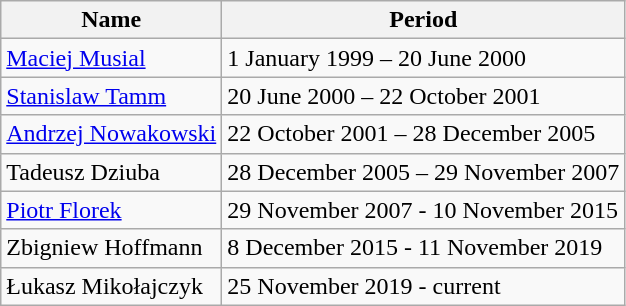<table class="wikitable">
<tr>
<th>Name</th>
<th>Period</th>
</tr>
<tr>
<td><a href='#'>Maciej Musial</a></td>
<td>1 January 1999 – 20 June 2000</td>
</tr>
<tr>
<td><a href='#'>Stanislaw Tamm</a></td>
<td>20 June 2000 – 22 October 2001</td>
</tr>
<tr>
<td><a href='#'>Andrzej Nowakowski</a></td>
<td>22 October 2001 – 28 December 2005</td>
</tr>
<tr>
<td>Tadeusz Dziuba</td>
<td>28 December 2005 – 29 November 2007</td>
</tr>
<tr>
<td><a href='#'>Piotr Florek</a></td>
<td>29 November 2007 - 10 November 2015</td>
</tr>
<tr>
<td>Zbigniew Hoffmann</td>
<td>8 December 2015 - 11 November 2019</td>
</tr>
<tr>
<td>Łukasz Mikołajczyk</td>
<td>25 November 2019 - current</td>
</tr>
</table>
